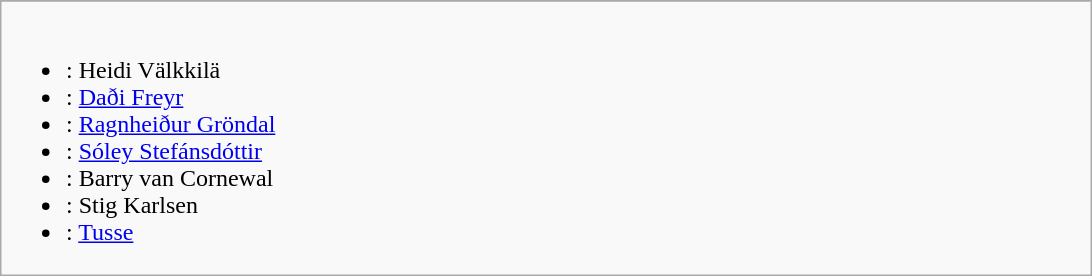<table class="wikitable mw-collapsible collapsible" style="float:center; margin: 1em auto 1em auto">
<tr>
</tr>
<tr>
<td style="width:45em"><br><ul><li>: Heidi Välkkilä</li><li>: <a href='#'>Daði Freyr</a></li><li>: <a href='#'>Ragnheiður Gröndal</a></li><li>: <a href='#'>Sóley Stefánsdóttir</a></li><li>: Barry van Cornewal</li><li>: Stig Karlsen</li><li>: <a href='#'>Tusse</a></li></ul></td>
</tr>
</table>
